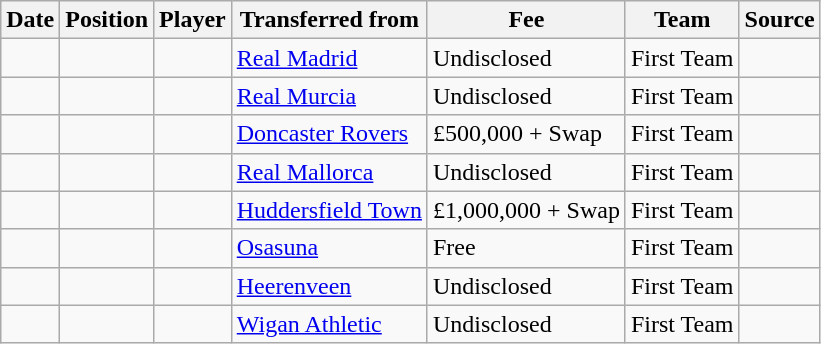<table class="wikitable sortable">
<tr>
<th>Date</th>
<th>Position</th>
<th>Player</th>
<th>Transferred from</th>
<th>Fee</th>
<th>Team</th>
<th>Source</th>
</tr>
<tr>
<td></td>
<td></td>
<td></td>
<td> <a href='#'>Real Madrid</a></td>
<td>Undisclosed</td>
<td>First Team</td>
<td></td>
</tr>
<tr>
<td></td>
<td></td>
<td></td>
<td> <a href='#'>Real Murcia</a></td>
<td>Undisclosed</td>
<td>First Team</td>
<td></td>
</tr>
<tr>
<td></td>
<td></td>
<td></td>
<td> <a href='#'>Doncaster Rovers</a></td>
<td>£500,000 + Swap</td>
<td>First Team</td>
<td></td>
</tr>
<tr>
<td></td>
<td></td>
<td></td>
<td> <a href='#'>Real Mallorca</a></td>
<td>Undisclosed</td>
<td>First Team</td>
<td></td>
</tr>
<tr>
<td></td>
<td></td>
<td></td>
<td> <a href='#'>Huddersfield Town</a></td>
<td>£1,000,000 + Swap</td>
<td>First Team</td>
<td></td>
</tr>
<tr>
<td></td>
<td></td>
<td></td>
<td> <a href='#'>Osasuna</a></td>
<td>Free</td>
<td>First Team</td>
<td></td>
</tr>
<tr>
<td></td>
<td></td>
<td></td>
<td> <a href='#'>Heerenveen</a></td>
<td>Undisclosed</td>
<td>First Team</td>
<td></td>
</tr>
<tr>
<td></td>
<td></td>
<td></td>
<td> <a href='#'>Wigan Athletic</a></td>
<td>Undisclosed</td>
<td>First Team</td>
<td></td>
</tr>
</table>
